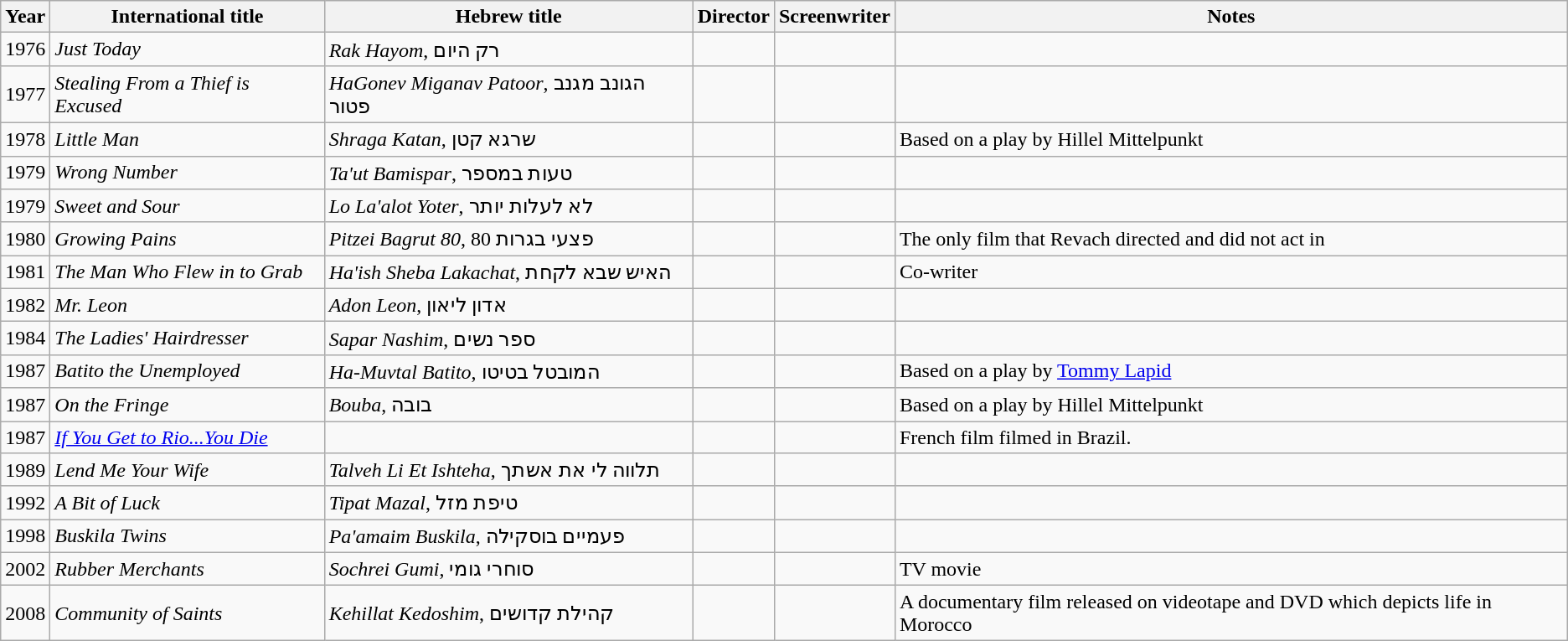<table class="wikitable plainrowheaders">
<tr>
<th>Year</th>
<th>International title</th>
<th>Hebrew title</th>
<th>Director</th>
<th>Screenwriter</th>
<th>Notes</th>
</tr>
<tr>
<td>1976</td>
<td><em>Just Today</em></td>
<td><em>Rak Hayom</em>, רק היום</td>
<td></td>
<td></td>
<td></td>
</tr>
<tr>
<td>1977</td>
<td><em>Stealing From a Thief is Excused</em></td>
<td><em>HaGonev Miganav Patoor</em>, הגונב מגנב פטור</td>
<td></td>
<td></td>
<td></td>
</tr>
<tr>
<td>1978</td>
<td><em>Little Man</em></td>
<td><em>Shraga Katan</em>, שרגא קטן</td>
<td></td>
<td></td>
<td>Based on a play by Hillel Mittelpunkt</td>
</tr>
<tr>
<td>1979</td>
<td><em>Wrong Number</em></td>
<td><em>Ta'ut Bamispar</em>, טעות במספר</td>
<td></td>
<td></td>
<td></td>
</tr>
<tr>
<td>1979</td>
<td><em>Sweet and Sour</em></td>
<td><em>Lo La'alot Yoter</em>, לא לעלות יותר</td>
<td></td>
<td></td>
<td></td>
</tr>
<tr>
<td>1980</td>
<td><em>Growing Pains</em></td>
<td><em>Pitzei Bagrut 80</em>, פצעי בגרות 80</td>
<td></td>
<td></td>
<td>The only film that Revach directed and did not act in</td>
</tr>
<tr>
<td>1981</td>
<td><em>The Man Who Flew in to Grab</em></td>
<td><em>Ha'ish Sheba Lakachat</em>, האיש שבא לקחת</td>
<td></td>
<td></td>
<td>Co-writer</td>
</tr>
<tr>
<td>1982</td>
<td><em>Mr. Leon</em></td>
<td><em>Adon Leon</em>, אדון ליאון</td>
<td></td>
<td></td>
<td></td>
</tr>
<tr>
<td>1984</td>
<td><em>The Ladies' Hairdresser</em></td>
<td><em>Sapar Nashim</em>, ספר נשים</td>
<td></td>
<td></td>
<td></td>
</tr>
<tr>
<td>1987</td>
<td><em>Batito the Unemployed</em></td>
<td><em>Ha-Muvtal Batito</em>, המובטל בטיטו</td>
<td></td>
<td></td>
<td>Based on a play by <a href='#'>Tommy Lapid</a></td>
</tr>
<tr>
<td>1987</td>
<td><em>On the Fringe</em></td>
<td><em>Bouba</em>, בובה</td>
<td></td>
<td></td>
<td>Based on a play by Hillel Mittelpunkt</td>
</tr>
<tr>
<td>1987</td>
<td><em><a href='#'>If You Get to Rio...You Die</a></em></td>
<td></td>
<td></td>
<td></td>
<td>French film filmed in Brazil.</td>
</tr>
<tr>
<td>1989</td>
<td><em>Lend Me Your Wife</em></td>
<td><em>Talveh Li Et Ishteha</em>, תלווה לי את אשתך</td>
<td></td>
<td></td>
<td></td>
</tr>
<tr>
<td>1992</td>
<td><em>A Bit of Luck</em></td>
<td><em>Tipat Mazal</em>, טיפת מזל</td>
<td></td>
<td></td>
<td></td>
</tr>
<tr>
<td>1998</td>
<td><em>Buskila Twins</em></td>
<td><em>Pa'amaim Buskila</em>, פעמיים בוסקילה</td>
<td></td>
<td></td>
<td></td>
</tr>
<tr>
<td>2002</td>
<td><em>Rubber Merchants</em></td>
<td><em>Sochrei Gumi</em>, סוחרי גומי</td>
<td></td>
<td></td>
<td>TV movie</td>
</tr>
<tr>
<td>2008</td>
<td><em>Community of Saints</em></td>
<td><em>Kehillat Kedoshim</em>, קהילת קדושים</td>
<td></td>
<td></td>
<td>A documentary film released on videotape and DVD which depicts life in Morocco</td>
</tr>
</table>
